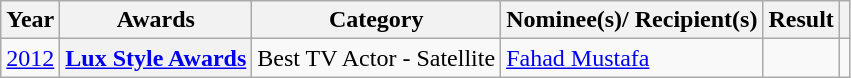<table class="wikitable plainrowheaders">
<tr>
<th>Year</th>
<th>Awards</th>
<th>Category</th>
<th>Nominee(s)/ Recipient(s)</th>
<th>Result</th>
<th></th>
</tr>
<tr>
<td><a href='#'>2012</a></td>
<th scope="row"><a href='#'>Lux Style Awards</a></th>
<td>Best TV Actor - Satellite</td>
<td><a href='#'>Fahad Mustafa</a></td>
<td></td>
<td></td>
</tr>
</table>
